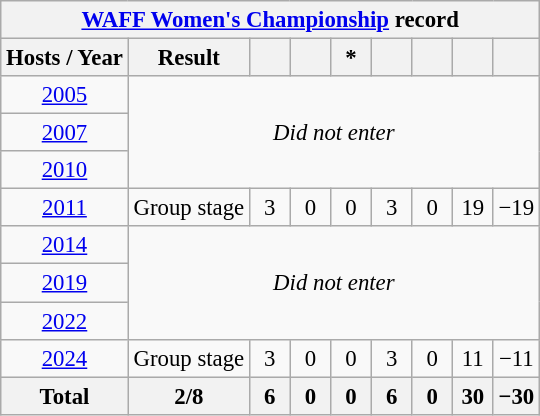<table class="wikitable" style="text-align: center;font-size:95%;">
<tr>
<th colspan="9"><a href='#'>WAFF Women's Championship</a> record</th>
</tr>
<tr>
<th>Hosts / Year</th>
<th>Result</th>
<th width=20></th>
<th width=20></th>
<th width=20>*</th>
<th width=20></th>
<th width=20></th>
<th width=20></th>
<th width=20></th>
</tr>
<tr>
<td> <a href='#'>2005</a></td>
<td colspan=8 rowspan=3><em>Did not enter</em></td>
</tr>
<tr>
<td> <a href='#'>2007</a></td>
</tr>
<tr>
<td> <a href='#'>2010</a></td>
</tr>
<tr>
<td> <a href='#'>2011</a></td>
<td>Group stage</td>
<td>3</td>
<td>0</td>
<td>0</td>
<td>3</td>
<td>0</td>
<td>19</td>
<td>−19</td>
</tr>
<tr>
<td> <a href='#'>2014</a></td>
<td colspan=8 rowspan=3><em>Did not enter</em></td>
</tr>
<tr>
<td> <a href='#'>2019</a></td>
</tr>
<tr>
<td> <a href='#'>2022</a></td>
</tr>
<tr>
<td> <a href='#'>2024</a></td>
<td>Group stage</td>
<td>3</td>
<td>0</td>
<td>0</td>
<td>3</td>
<td>0</td>
<td>11</td>
<td>−11</td>
</tr>
<tr>
<th>Total</th>
<th>2/8</th>
<th>6</th>
<th>0</th>
<th>0</th>
<th>6</th>
<th>0</th>
<th>30</th>
<th>−30</th>
</tr>
</table>
